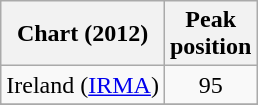<table class="wikitable sortable">
<tr>
<th>Chart (2012)</th>
<th>Peak<br>position</th>
</tr>
<tr>
<td>Ireland (<a href='#'>IRMA</a>)</td>
<td style="text-align:center;">95</td>
</tr>
<tr>
</tr>
<tr>
</tr>
</table>
